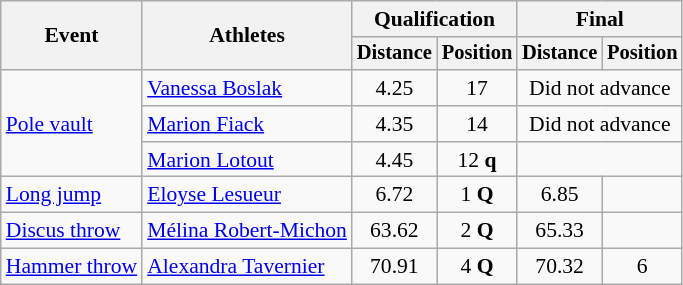<table class=wikitable style="font-size:90%">
<tr>
<th rowspan="2">Event</th>
<th rowspan="2">Athletes</th>
<th colspan="2">Qualification</th>
<th colspan="2">Final</th>
</tr>
<tr style="font-size:95%">
<th>Distance</th>
<th>Position</th>
<th>Distance</th>
<th>Position</th>
</tr>
<tr>
<td rowspan=3><a href='#'>Pole vault</a></td>
<td><a href='#'>Vanessa Boslak</a></td>
<td align=center>4.25</td>
<td align=center>17</td>
<td colspan=2 align=center>Did not advance</td>
</tr>
<tr>
<td><a href='#'>Marion Fiack</a></td>
<td align=center>4.35</td>
<td align=center>14</td>
<td colspan=2 align=center>Did not advance</td>
</tr>
<tr>
<td><a href='#'>Marion Lotout</a></td>
<td align=center>4.45</td>
<td align=center>12 <strong>q</strong></td>
<td colspan=2 align=center></td>
</tr>
<tr>
<td rowspan=1><a href='#'>Long jump</a></td>
<td><a href='#'>Eloyse Lesueur</a></td>
<td align=center>6.72</td>
<td align=center>1 <strong>Q</strong></td>
<td align=center>6.85</td>
<td align=center></td>
</tr>
<tr>
<td rowspan=1><a href='#'>Discus throw</a></td>
<td><a href='#'>Mélina Robert-Michon</a></td>
<td align=center>63.62</td>
<td align=center>2 <strong>Q</strong></td>
<td align=center>65.33</td>
<td align=center></td>
</tr>
<tr>
<td rowspan=1><a href='#'>Hammer throw</a></td>
<td><a href='#'>Alexandra Tavernier</a></td>
<td align=center>70.91</td>
<td align=center>4 <strong>Q</strong></td>
<td align=center>70.32</td>
<td align=center>6</td>
</tr>
</table>
